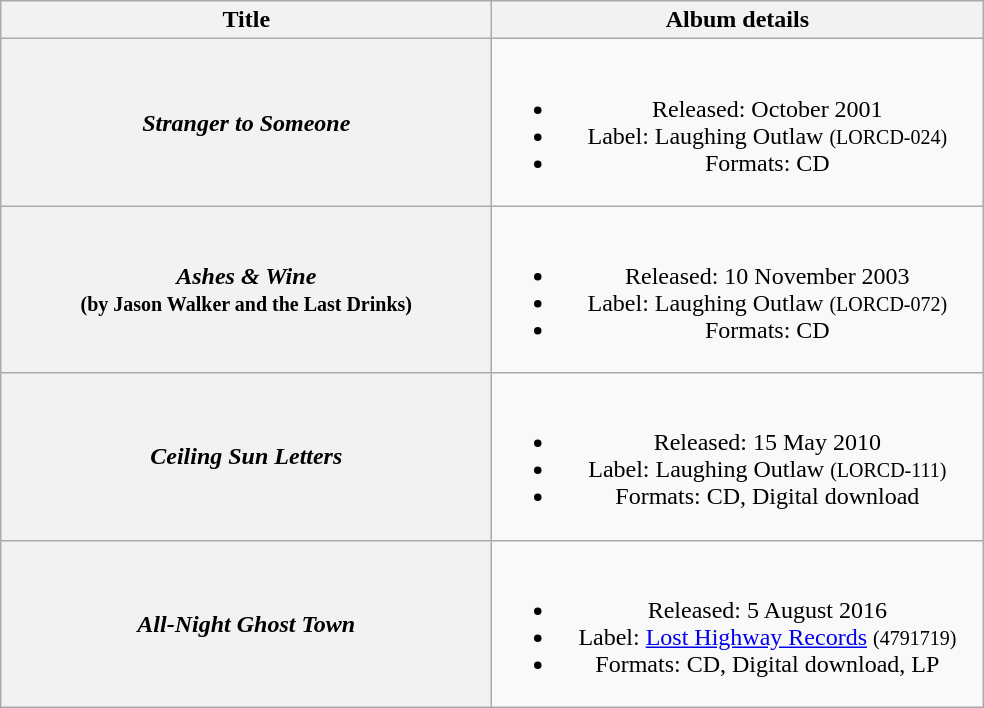<table class="wikitable plainrowheaders" style="text-align:center;">
<tr>
<th scope="col" rowspan="1" style="width:20em;">Title</th>
<th scope="col" rowspan="1" style="width:20em;">Album details</th>
</tr>
<tr>
<th scope="row"><em>Stranger to Someone</em></th>
<td><br><ul><li>Released: October 2001</li><li>Label: Laughing Outlaw <small>(LORCD-024)</small></li><li>Formats: CD</li></ul></td>
</tr>
<tr>
<th scope="row"><em>Ashes & Wine</em> <br> <small>(by Jason Walker and the Last Drinks)</small></th>
<td><br><ul><li>Released: 10 November 2003</li><li>Label: Laughing Outlaw <small>(LORCD-072)</small></li><li>Formats: CD</li></ul></td>
</tr>
<tr>
<th scope="row"><em>Ceiling Sun Letters</em></th>
<td><br><ul><li>Released: 15 May 2010</li><li>Label: Laughing Outlaw <small>(LORCD-111)</small></li><li>Formats: CD, Digital download</li></ul></td>
</tr>
<tr>
<th scope="row"><em>All-Night Ghost Town</em></th>
<td><br><ul><li>Released: 5 August 2016</li><li>Label: <a href='#'>Lost Highway Records</a> <small>(4791719)</small></li><li>Formats: CD, Digital download, LP</li></ul></td>
</tr>
</table>
